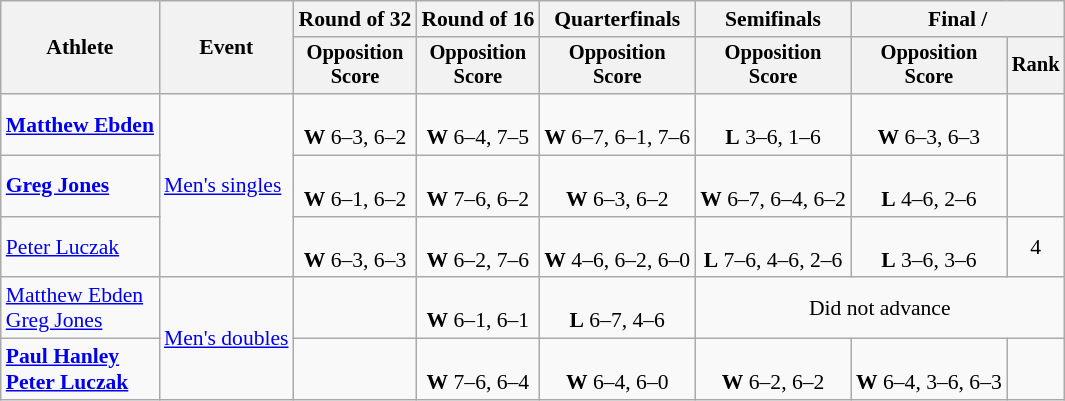<table class=wikitable style="font-size:90%">
<tr>
<th rowspan="2">Athlete</th>
<th rowspan="2">Event</th>
<th>Round of 32</th>
<th>Round of 16</th>
<th>Quarterfinals</th>
<th>Semifinals</th>
<th colspan=2>Final / </th>
</tr>
<tr style="font-size:95%">
<th>Opposition<br>Score</th>
<th>Opposition<br>Score</th>
<th>Opposition<br>Score</th>
<th>Opposition<br>Score</th>
<th>Opposition<br>Score</th>
<th>Rank</th>
</tr>
<tr align=center>
<td align=left><strong><a href='#'>Matthew Ebden</a></strong></td>
<td align=left rowspan=3><a href='#'>Men's singles</a></td>
<td><br><strong>W</strong> 6–3, 6–2</td>
<td><br><strong>W</strong> 6–4, 7–5</td>
<td><br><strong>W</strong> 6–7, 6–1, 7–6</td>
<td><br><strong>L</strong> 3–6, 1–6</td>
<td><br><strong>W</strong> 6–3, 6–3</td>
<td></td>
</tr>
<tr align=center>
<td align=left><strong><a href='#'>Greg Jones</a></strong></td>
<td><br><strong>W</strong> 6–1, 6–2</td>
<td><br><strong>W</strong> 7–6, 6–2</td>
<td><br><strong>W</strong> 6–3, 6–2</td>
<td><br><strong>W</strong> 6–7, 6–4, 6–2</td>
<td><br><strong>L</strong> 4–6, 2–6</td>
<td></td>
</tr>
<tr align=center>
<td align=left><a href='#'>Peter Luczak</a></td>
<td><br><strong>W</strong> 6–3, 6–3</td>
<td><br><strong>W</strong> 6–2, 7–6</td>
<td><br><strong>W</strong> 4–6, 6–2, 6–0</td>
<td><br><strong>L</strong> 7–6, 4–6, 2–6</td>
<td><br><strong>L</strong> 3–6, 3–6</td>
<td>4</td>
</tr>
<tr align=center>
<td align=left><a href='#'>Matthew Ebden</a><br><a href='#'>Greg Jones</a></td>
<td align=left rowspan=2><a href='#'>Men's doubles</a></td>
<td></td>
<td><br><strong>W</strong> 6–1, 6–1</td>
<td><br><strong>L</strong> 6–7, 4–6</td>
<td colspan=4>Did not advance</td>
</tr>
<tr align=center>
<td align=left><strong><a href='#'>Paul Hanley</a><br><a href='#'>Peter Luczak</a></strong></td>
<td></td>
<td><br><strong>W</strong> 7–6, 6–4</td>
<td><br><strong>W</strong> 6–4, 6–0</td>
<td><br><strong>W</strong> 6–2, 6–2</td>
<td><br><strong>W</strong> 6–4, 3–6, 6–3</td>
<td></td>
</tr>
</table>
